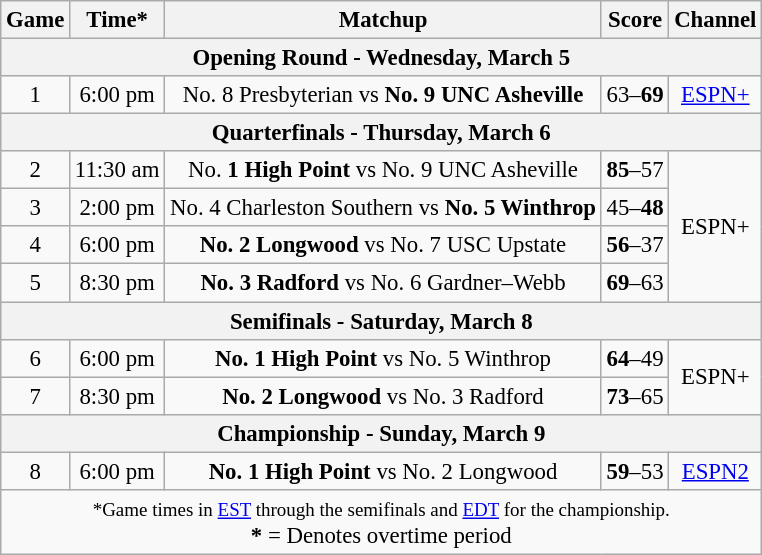<table class="wikitable" style="font-size: 95%;text-align:center">
<tr>
<th>Game</th>
<th>Time*</th>
<th>Matchup</th>
<th>Score</th>
<th>Channel</th>
</tr>
<tr>
<th colspan="5">Opening Round - Wednesday, March 5</th>
</tr>
<tr>
<td align="center">1</td>
<td>6:00 pm</td>
<td>No. 8 Presbyterian vs <strong>No. 9 UNC Asheville</strong></td>
<td>63–<strong>69</strong></td>
<td><a href='#'>ESPN+</a></td>
</tr>
<tr>
<th colspan="5">Quarterfinals - Thursday, March 6</th>
</tr>
<tr>
<td align="center">2</td>
<td>11:30 am</td>
<td>No. <strong>1 High Point</strong> vs No. 9 UNC Asheville</td>
<td><strong>85</strong>–57</td>
<td rowspan="4">ESPN+</td>
</tr>
<tr>
<td align="center">3</td>
<td>2:00 pm</td>
<td>No. 4 Charleston Southern vs <strong>No. 5 Winthrop</strong></td>
<td>45–<strong>48</strong></td>
</tr>
<tr>
<td align="center">4</td>
<td>6:00 pm</td>
<td><strong>No. 2 Longwood</strong> vs No. 7 USC Upstate</td>
<td><strong>56</strong>–37</td>
</tr>
<tr>
<td align="center">5</td>
<td>8:30 pm</td>
<td><strong>No. 3 Radford</strong> vs No. 6 Gardner–Webb</td>
<td><strong>69</strong>–63</td>
</tr>
<tr>
<th colspan="5">Semifinals - Saturday, March 8</th>
</tr>
<tr>
<td align="center">6</td>
<td>6:00 pm</td>
<td><strong>No. 1 High Point</strong> vs No. 5 Winthrop</td>
<td><strong>64</strong>–49</td>
<td rowspan="2">ESPN+</td>
</tr>
<tr>
<td align="center">7</td>
<td>8:30 pm</td>
<td><strong>No. 2 Longwood</strong> vs No. 3 Radford</td>
<td><strong>73</strong>–65</td>
</tr>
<tr>
<th colspan="5">Championship - Sunday, March 9</th>
</tr>
<tr>
<td align="center">8</td>
<td>6:00 pm</td>
<td><strong>No. 1 High Point</strong> vs No. 2 Longwood</td>
<td><strong>59</strong>–53</td>
<td><a href='#'>ESPN2</a></td>
</tr>
<tr>
<td colspan="5"><small>*Game times in <a href='#'>EST</a> through the semifinals and <a href='#'>EDT</a> for the championship.</small><br><strong>*</strong> = Denotes overtime period</td>
</tr>
</table>
